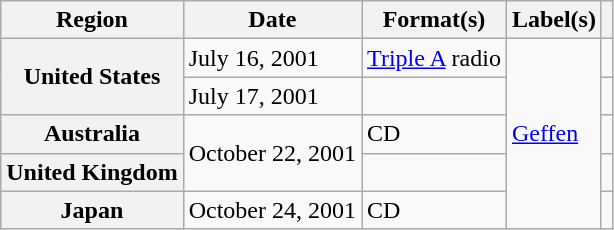<table class="wikitable plainrowheaders">
<tr>
<th scope="col">Region</th>
<th scope="col">Date</th>
<th scope="col">Format(s)</th>
<th scope="col">Label(s)</th>
<th scope="col"></th>
</tr>
<tr>
<th scope="row" rowspan="2">United States</th>
<td>July 16, 2001</td>
<td><a href='#'>Triple A</a> radio</td>
<td rowspan="5"><a href='#'>Geffen</a></td>
<td></td>
</tr>
<tr>
<td>July 17, 2001</td>
<td></td>
<td></td>
</tr>
<tr>
<th scope="row">Australia</th>
<td rowspan="2">October 22, 2001</td>
<td>CD</td>
<td></td>
</tr>
<tr>
<th scope="row">United Kingdom</th>
<td></td>
<td></td>
</tr>
<tr>
<th scope="row">Japan</th>
<td>October 24, 2001</td>
<td>CD</td>
<td></td>
</tr>
</table>
